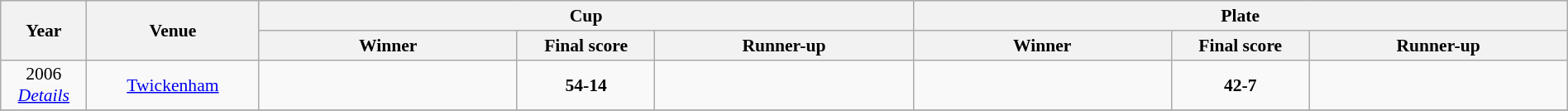<table class="wikitable" style="font-size:90%; width: 100%; text-align: center;">
<tr>
<th rowspan=2 width=5%>Year</th>
<th rowspan=2 width=10%>Venue</th>
<th colspan=3>Cup</th>
<th colspan=3>Plate</th>
</tr>
<tr>
<th width=15%>Winner</th>
<th width=8%>Final score</th>
<th width=15%>Runner-up</th>
<th width=15%>Winner</th>
<th width=8%>Final score</th>
<th width=15%>Runner-up</th>
</tr>
<tr>
<td>2006<br> <em><a href='#'>Details</a></em></td>
<td><a href='#'>Twickenham</a></td>
<td><strong></strong></td>
<td><strong>54-14</strong></td>
<td></td>
<td></td>
<td><strong>42-7</strong></td>
<td></td>
</tr>
<tr>
</tr>
</table>
